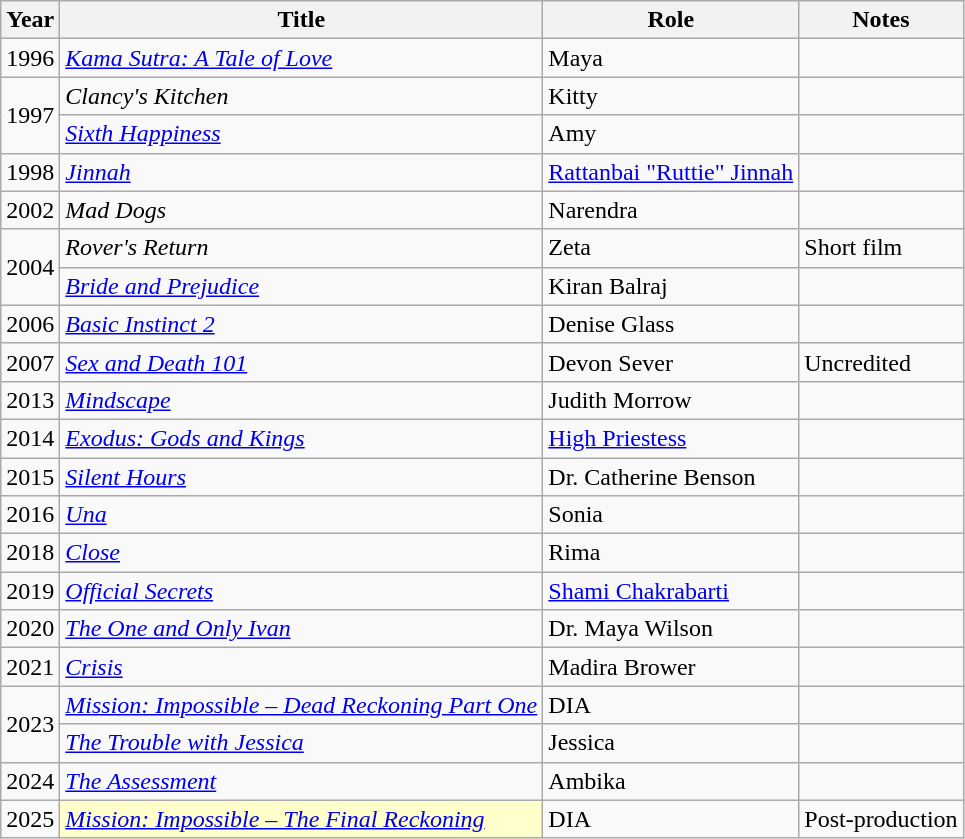<table class="wikitable sortable">
<tr>
<th>Year</th>
<th>Title</th>
<th>Role</th>
<th class="unsortable">Notes</th>
</tr>
<tr>
<td>1996</td>
<td><em><a href='#'>Kama Sutra: A Tale of Love</a></em></td>
<td>Maya</td>
<td></td>
</tr>
<tr>
<td rowspan="2">1997</td>
<td><em>Clancy's Kitchen</em></td>
<td>Kitty</td>
<td></td>
</tr>
<tr>
<td><em><a href='#'>Sixth Happiness</a></em></td>
<td>Amy</td>
<td></td>
</tr>
<tr>
<td>1998</td>
<td><em><a href='#'>Jinnah</a></em></td>
<td><a href='#'>Rattanbai "Ruttie" Jinnah</a></td>
<td></td>
</tr>
<tr>
<td>2002</td>
<td><em>Mad Dogs</em></td>
<td>Narendra</td>
<td></td>
</tr>
<tr>
<td rowspan="2">2004</td>
<td><em>Rover's Return</em></td>
<td>Zeta</td>
<td>Short film</td>
</tr>
<tr>
<td><em><a href='#'>Bride and Prejudice</a></em></td>
<td>Kiran Balraj</td>
<td></td>
</tr>
<tr>
<td>2006</td>
<td><em><a href='#'>Basic Instinct 2</a></em></td>
<td>Denise Glass</td>
<td></td>
</tr>
<tr>
<td>2007</td>
<td><em><a href='#'>Sex and Death 101</a></em></td>
<td>Devon Sever</td>
<td>Uncredited</td>
</tr>
<tr>
<td>2013</td>
<td><em><a href='#'>Mindscape</a></em></td>
<td>Judith Morrow</td>
<td></td>
</tr>
<tr>
<td>2014</td>
<td><em><a href='#'>Exodus: Gods and Kings</a></em></td>
<td><a href='#'>High Priestess</a></td>
<td></td>
</tr>
<tr>
<td>2015</td>
<td><em><a href='#'>Silent Hours</a></em></td>
<td>Dr. Catherine Benson</td>
<td></td>
</tr>
<tr>
<td>2016</td>
<td><em><a href='#'>Una</a></em></td>
<td>Sonia</td>
<td></td>
</tr>
<tr>
<td>2018</td>
<td><em><a href='#'>Close</a></em></td>
<td>Rima</td>
<td></td>
</tr>
<tr>
<td>2019</td>
<td><em><a href='#'>Official Secrets</a></em></td>
<td><a href='#'>Shami Chakrabarti</a></td>
<td></td>
</tr>
<tr>
<td>2020</td>
<td data-sort-value="One and Only Ivan, The"><em><a href='#'>The One and Only Ivan</a></em></td>
<td>Dr. Maya Wilson</td>
<td></td>
</tr>
<tr>
<td>2021</td>
<td><em><a href='#'>Crisis</a></em></td>
<td>Madira Brower</td>
<td></td>
</tr>
<tr>
<td rowspan="2">2023</td>
<td><em><a href='#'>Mission: Impossible – Dead Reckoning Part One</a></em></td>
<td>DIA</td>
<td></td>
</tr>
<tr>
<td data-sort-value="Trouble with Jessica, The"><em><a href='#'>The Trouble with Jessica</a></em></td>
<td>Jessica</td>
<td></td>
</tr>
<tr>
<td>2024</td>
<td data-sort-value="Assessment, The"><em><a href='#'>The Assessment</a></em></td>
<td>Ambika</td>
<td></td>
</tr>
<tr>
<td>2025</td>
<td style="background:#FFFFCC;"><em><a href='#'>Mission: Impossible – The Final Reckoning</a></em> </td>
<td>DIA</td>
<td>Post-production</td>
</tr>
</table>
